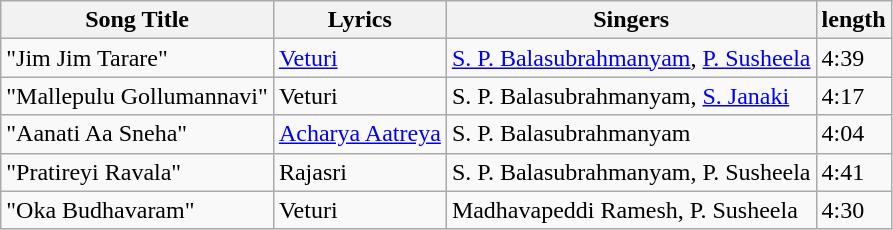<table class="wikitable">
<tr>
<th>Song Title</th>
<th>Lyrics</th>
<th>Singers</th>
<th>length</th>
</tr>
<tr>
<td>"Jim Jim Tarare"</td>
<td><a href='#'>Veturi</a></td>
<td><a href='#'>S. P. Balasubrahmanyam</a>, <a href='#'>P. Susheela</a></td>
<td>4:39</td>
</tr>
<tr>
<td>"Mallepulu Gollumannavi"</td>
<td>Veturi</td>
<td>S. P. Balasubrahmanyam, <a href='#'>S. Janaki</a></td>
<td>4:17</td>
</tr>
<tr>
<td>"Aanati Aa Sneha"</td>
<td><a href='#'>Acharya Aatreya</a></td>
<td>S. P. Balasubrahmanyam</td>
<td>4:04</td>
</tr>
<tr>
<td>"Pratireyi Ravala"</td>
<td>Rajasri</td>
<td>S. P. Balasubrahmanyam, P. Susheela</td>
<td>4:41</td>
</tr>
<tr>
<td>"Oka Budhavaram"</td>
<td>Veturi</td>
<td>Madhavapeddi Ramesh, P. Susheela</td>
<td>4:30</td>
</tr>
</table>
